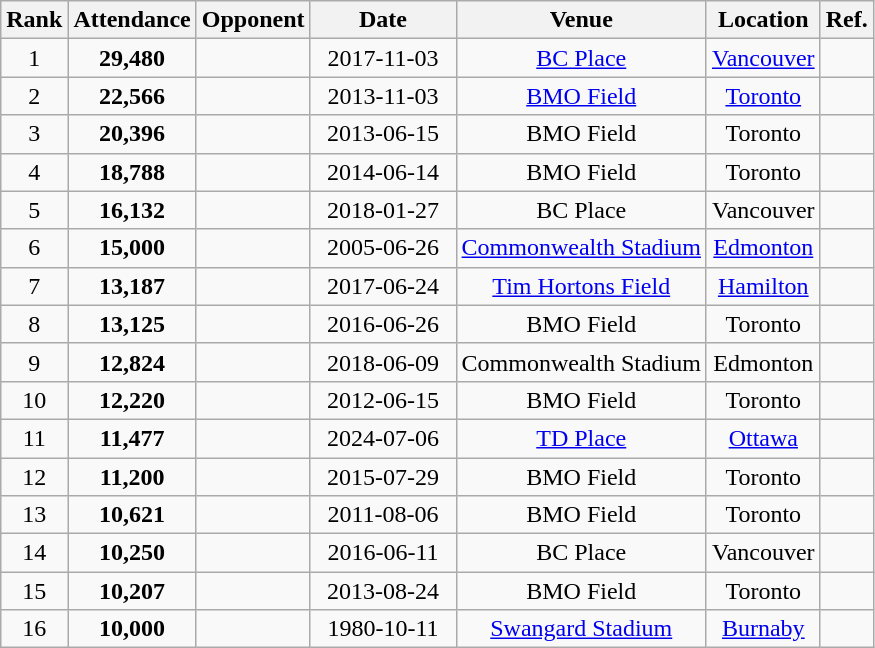<table class="wikitable sortable" style="text-align: center;">
<tr>
<th>Rank</th>
<th>Attendance</th>
<th>Opponent</th>
<th width=90>Date</th>
<th>Venue</th>
<th>Location</th>
<th>Ref.</th>
</tr>
<tr>
<td>1</td>
<td><strong>29,480</strong></td>
<td></td>
<td>2017-11-03</td>
<td><a href='#'>BC Place</a></td>
<td><a href='#'>Vancouver</a></td>
<td></td>
</tr>
<tr>
<td>2</td>
<td><strong>22,566</strong></td>
<td></td>
<td>2013-11-03</td>
<td><a href='#'>BMO Field</a></td>
<td><a href='#'>Toronto</a></td>
<td></td>
</tr>
<tr>
<td>3</td>
<td><strong>20,396</strong></td>
<td></td>
<td>2013-06-15</td>
<td>BMO Field</td>
<td>Toronto</td>
<td></td>
</tr>
<tr>
<td>4</td>
<td><strong>18,788</strong></td>
<td></td>
<td>2014-06-14</td>
<td>BMO Field</td>
<td>Toronto</td>
<td></td>
</tr>
<tr>
<td>5</td>
<td><strong>16,132</strong></td>
<td></td>
<td>2018-01-27</td>
<td>BC Place</td>
<td>Vancouver</td>
<td></td>
</tr>
<tr>
<td>6</td>
<td><strong>15,000</strong></td>
<td></td>
<td>2005-06-26</td>
<td><a href='#'>Commonwealth Stadium</a></td>
<td><a href='#'>Edmonton</a></td>
<td></td>
</tr>
<tr>
<td>7</td>
<td><strong>13,187</strong></td>
<td></td>
<td>2017-06-24</td>
<td><a href='#'>Tim Hortons Field</a></td>
<td><a href='#'>Hamilton</a></td>
<td></td>
</tr>
<tr>
<td>8</td>
<td><strong>13,125</strong></td>
<td></td>
<td>2016-06-26</td>
<td>BMO Field</td>
<td>Toronto</td>
<td></td>
</tr>
<tr>
<td>9</td>
<td><strong>12,824</strong></td>
<td></td>
<td>2018-06-09</td>
<td>Commonwealth Stadium</td>
<td>Edmonton</td>
<td></td>
</tr>
<tr>
<td>10</td>
<td><strong>12,220</strong></td>
<td></td>
<td>2012-06-15</td>
<td>BMO Field</td>
<td>Toronto</td>
<td></td>
</tr>
<tr>
<td>11</td>
<td><strong>11,477</strong></td>
<td></td>
<td>2024-07-06</td>
<td><a href='#'>TD Place</a></td>
<td><a href='#'>Ottawa</a></td>
<td></td>
</tr>
<tr>
<td>12</td>
<td><strong>11,200</strong></td>
<td></td>
<td>2015-07-29</td>
<td>BMO Field</td>
<td>Toronto</td>
<td></td>
</tr>
<tr>
<td>13</td>
<td><strong>10,621</strong></td>
<td></td>
<td>2011-08-06</td>
<td>BMO Field</td>
<td>Toronto</td>
<td></td>
</tr>
<tr>
<td>14</td>
<td><strong>10,250</strong></td>
<td></td>
<td>2016-06-11</td>
<td>BC Place</td>
<td>Vancouver</td>
<td></td>
</tr>
<tr>
<td>15</td>
<td><strong>10,207</strong></td>
<td></td>
<td>2013-08-24</td>
<td>BMO Field</td>
<td>Toronto</td>
<td></td>
</tr>
<tr>
<td>16</td>
<td><strong>10,000</strong></td>
<td></td>
<td>1980-10-11</td>
<td><a href='#'>Swangard Stadium</a></td>
<td><a href='#'>Burnaby</a></td>
<td></td>
</tr>
</table>
